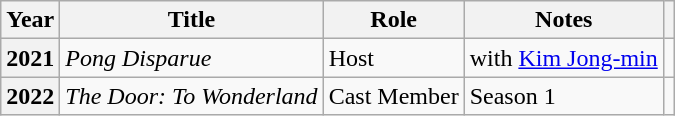<table class="wikitable plainrowheaders">
<tr>
<th scope="col">Year</th>
<th scope="col">Title</th>
<th scope="col">Role</th>
<th scope="col">Notes</th>
<th scope="col" class="unsortable"></th>
</tr>
<tr>
<th scope="row">2021</th>
<td><em>Pong Disparue</em></td>
<td>Host</td>
<td>with <a href='#'>Kim Jong-min</a></td>
<td></td>
</tr>
<tr>
<th scope="row">2022</th>
<td><em>The Door: To Wonderland</em></td>
<td>Cast Member</td>
<td>Season 1</td>
<td></td>
</tr>
</table>
